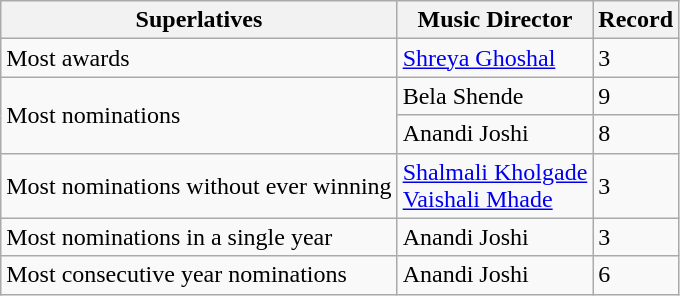<table class="wikitable">
<tr>
<th>Superlatives</th>
<th>Music Director</th>
<th>Record</th>
</tr>
<tr>
<td>Most awards</td>
<td><a href='#'>Shreya Ghoshal</a></td>
<td>3</td>
</tr>
<tr>
<td rowspan="2">Most nominations</td>
<td>Bela Shende</td>
<td>9</td>
</tr>
<tr>
<td>Anandi Joshi</td>
<td>8</td>
</tr>
<tr>
<td>Most nominations without ever winning</td>
<td><a href='#'>Shalmali Kholgade</a><br><a href='#'>Vaishali Mhade</a></td>
<td>3</td>
</tr>
<tr>
<td>Most nominations in a single year</td>
<td>Anandi Joshi </td>
<td>3</td>
</tr>
<tr>
<td>Most consecutive year nominations</td>
<td>Anandi Joshi </td>
<td>6</td>
</tr>
</table>
